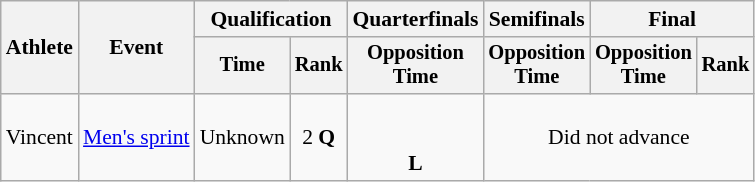<table class="wikitable" style="font-size:90%">
<tr>
<th rowspan=2>Athlete</th>
<th rowspan=2>Event</th>
<th colspan=2>Qualification</th>
<th>Quarterfinals</th>
<th>Semifinals</th>
<th colspan=2>Final</th>
</tr>
<tr style="font-size:95%">
<th>Time</th>
<th>Rank</th>
<th>Opposition<br>Time</th>
<th>Opposition<br>Time</th>
<th>Opposition<br>Time</th>
<th>Rank</th>
</tr>
<tr align=center>
<td align=left>Vincent</td>
<td align=left><a href='#'>Men's sprint</a></td>
<td>Unknown</td>
<td>2 <strong>Q</strong></td>
<td><br><br><strong>L</strong></td>
<td colspan=3>Did not advance</td>
</tr>
</table>
